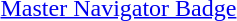<table>
<tr>
<td><span></span></td>
<td><a href='#'>Master Navigator Badge</a></td>
</tr>
</table>
